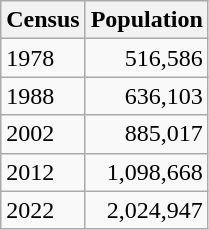<table class="wikitable sortable">
<tr>
<th>Census</th>
<th>Population</th>
</tr>
<tr>
<td>1978</td>
<td style="text-align:right;">516,586</td>
</tr>
<tr>
<td>1988</td>
<td style="text-align:right;">636,103</td>
</tr>
<tr>
<td>2002</td>
<td style="text-align:right;">885,017</td>
</tr>
<tr>
<td>2012</td>
<td style="text-align:right;">1,098,668</td>
</tr>
<tr>
<td>2022</td>
<td style="text-align:right;">2,024,947</td>
</tr>
</table>
